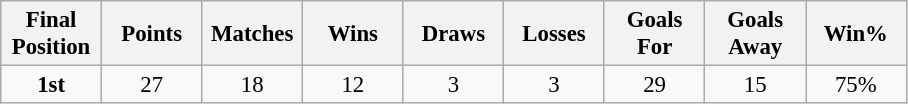<table class="wikitable" style="font-size: 95%; text-align: center;">
<tr>
<th width=60>Final Position</th>
<th width=60>Points</th>
<th width=60>Matches</th>
<th width=60>Wins</th>
<th width=60>Draws</th>
<th width=60>Losses</th>
<th width=60>Goals For</th>
<th width=60>Goals Away</th>
<th width=60>Win%</th>
</tr>
<tr>
<td><strong>1st</strong></td>
<td>27</td>
<td>18</td>
<td>12</td>
<td>3</td>
<td>3</td>
<td>29</td>
<td>15</td>
<td>75%</td>
</tr>
</table>
